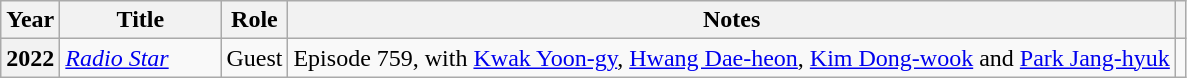<table class="wikitable sortable plainrowheaders">
<tr>
<th scope="col">Year</th>
<th scope="col" width="100">Title</th>
<th scope="col">Role</th>
<th scope="col">Notes</th>
<th scope="col" class="unsortable"></th>
</tr>
<tr>
<th scope="row">2022</th>
<td><em><a href='#'>Radio Star</a></em></td>
<td>Guest</td>
<td>Episode 759, with <a href='#'>Kwak Yoon-gy</a>, <a href='#'>Hwang Dae-heon</a>, <a href='#'>Kim Dong-wook</a> and <a href='#'>Park Jang-hyuk</a></td>
<td></td>
</tr>
</table>
